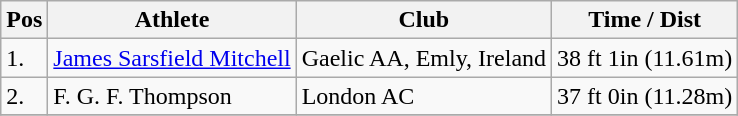<table class="wikitable">
<tr>
<th>Pos</th>
<th>Athlete</th>
<th>Club</th>
<th>Time / Dist</th>
</tr>
<tr>
<td>1.</td>
<td><a href='#'>James Sarsfield Mitchell</a></td>
<td>Gaelic AA, Emly, Ireland</td>
<td>38 ft 1in (11.61m)</td>
</tr>
<tr>
<td>2.</td>
<td>F. G. F. Thompson</td>
<td>London AC</td>
<td>37 ft 0in (11.28m)</td>
</tr>
<tr>
</tr>
</table>
